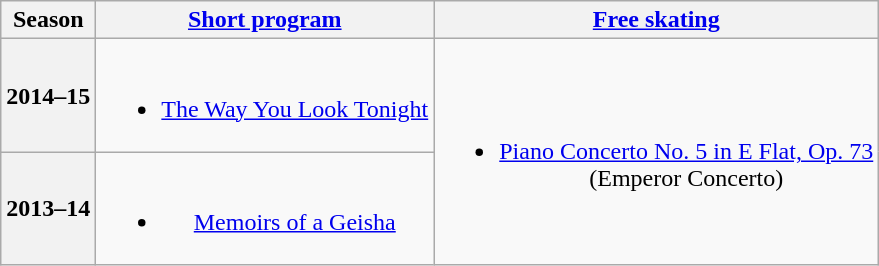<table class=wikitable style=text-align:center>
<tr>
<th>Season</th>
<th><a href='#'>Short program</a></th>
<th><a href='#'>Free skating</a></th>
</tr>
<tr>
<th>2014–15 <br> </th>
<td><br><ul><li><a href='#'>The Way You Look Tonight</a> <br></li></ul></td>
<td rowspan=2><br><ul><li><a href='#'>Piano Concerto No. 5 in E Flat, Op. 73</a> <br> (Emperor Concerto) <br></li></ul></td>
</tr>
<tr>
<th>2013–14 <br> </th>
<td><br><ul><li><a href='#'>Memoirs of a Geisha</a> <br></li></ul></td>
</tr>
</table>
